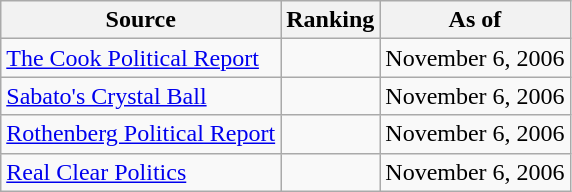<table class="wikitable" style="text-align:center">
<tr>
<th>Source</th>
<th>Ranking</th>
<th>As of</th>
</tr>
<tr>
<td align=left><a href='#'>The Cook Political Report</a></td>
<td></td>
<td>November 6, 2006</td>
</tr>
<tr>
<td align=left><a href='#'>Sabato's Crystal Ball</a></td>
<td></td>
<td>November 6, 2006</td>
</tr>
<tr>
<td align=left><a href='#'>Rothenberg Political Report</a></td>
<td></td>
<td>November 6, 2006</td>
</tr>
<tr>
<td align=left><a href='#'>Real Clear Politics</a></td>
<td></td>
<td>November 6, 2006</td>
</tr>
</table>
